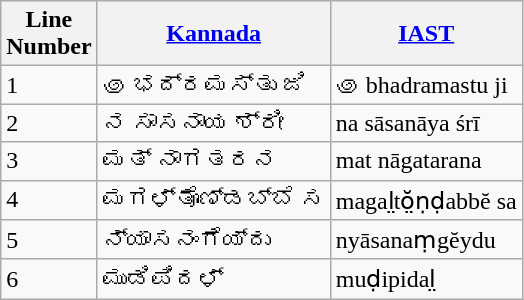<table class="wikitable">
<tr>
<th>Line<br>Number</th>
<th><a href='#'>Kannada</a></th>
<th><a href='#'>IAST</a></th>
</tr>
<tr>
<td>1</td>
<td>಄ ಭದ್ರಮಸ್ತು ಜಿ</td>
<td>಄ bhadramastu ji</td>
</tr>
<tr>
<td>2</td>
<td>ನ ಸಾಸನಾಯ ಶ್ರೀ</td>
<td>na sāsanāya śrī</td>
</tr>
<tr>
<td>3</td>
<td>ಮತ್ ನಾಗತರನ</td>
<td>mat nāgatarana</td>
</tr>
<tr>
<td>4</td>
<td>ಮಗಳ್ತೊಣ್ಡಬ್ಬೆ ಸ</td>
<td>magal̤tŏ̤ṇḍabbĕ sa</td>
</tr>
<tr>
<td>5</td>
<td>ನ್ಯಾಸನಂಗೆಯ್ದು</td>
<td>nyāsanaṃgĕydu</td>
</tr>
<tr>
<td>6</td>
<td>ಮುಡಿಪಿದಳ್</td>
<td>muḍipidal̤</td>
</tr>
</table>
